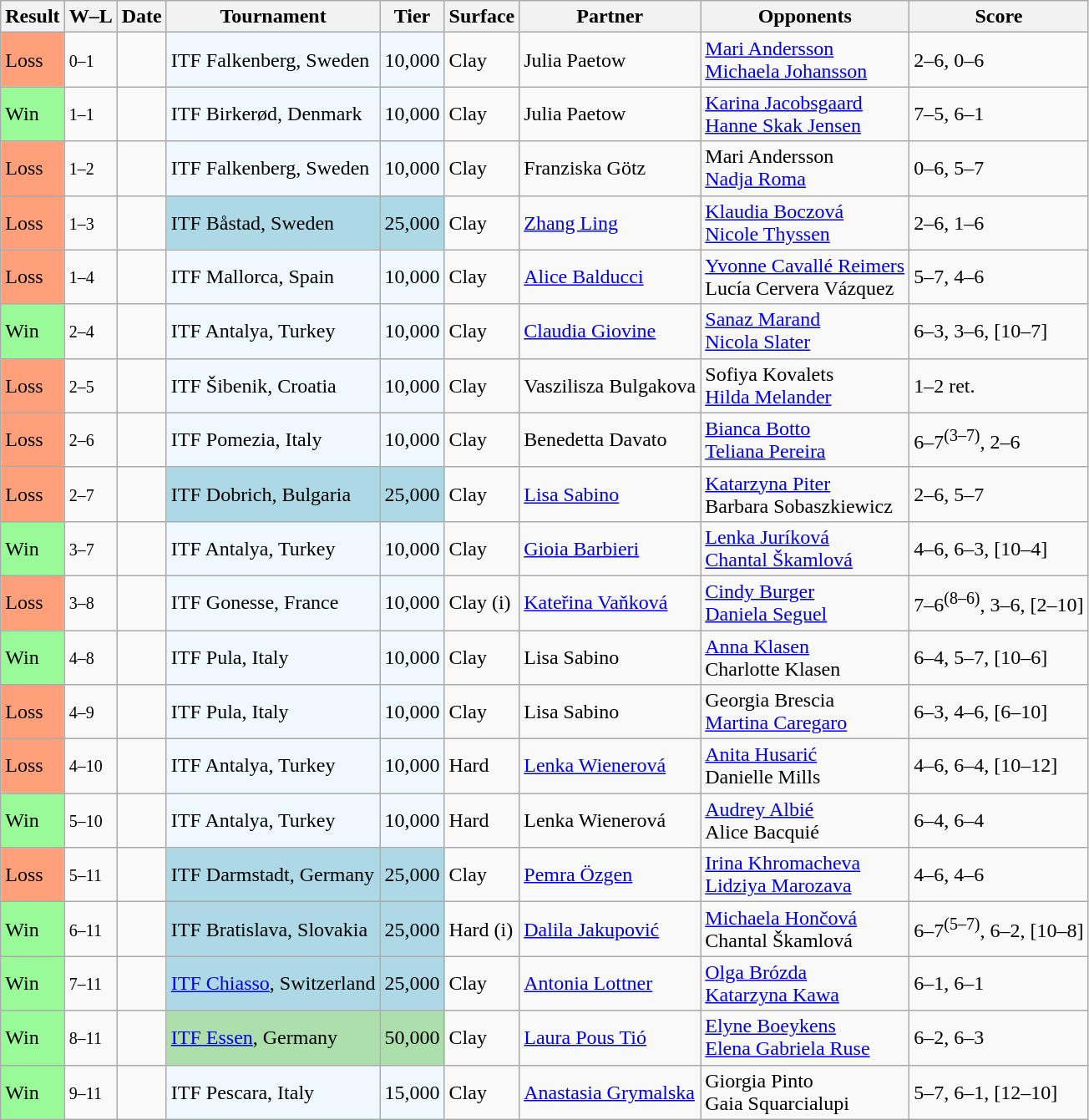<table class="sortable wikitable nowrap">
<tr>
<th>Result</th>
<th class="unsortable">W–L</th>
<th>Date</th>
<th>Tournament</th>
<th>Tier</th>
<th>Surface</th>
<th>Partner</th>
<th>Opponents</th>
<th class="unsortable">Score</th>
</tr>
<tr>
<td style="background:#ffa07a;">Loss</td>
<td><small>0–1</small></td>
<td></td>
<td bgcolor=f0f8ff>ITF Falkenberg, Sweden</td>
<td bgcolor=f0f8ff>10,000</td>
<td>Clay</td>
<td> Julia Paetow</td>
<td> <a href='#'>Mari Andersson</a> <br>  <a href='#'>Michaela Johansson</a></td>
<td>2–6, 0–6</td>
</tr>
<tr>
<td style="background:#98fb98;">Win</td>
<td><small>1–1</small></td>
<td></td>
<td bgcolor=f0f8ff>ITF Birkerød, Denmark</td>
<td bgcolor=f0f8ff>10,000</td>
<td>Clay</td>
<td> Julia Paetow</td>
<td> <a href='#'>Karina Jacobsgaard</a> <br>  <a href='#'>Hanne Skak Jensen</a></td>
<td>7–5, 6–1</td>
</tr>
<tr>
<td style="background:#ffa07a;">Loss</td>
<td><small>1–2</small></td>
<td></td>
<td bgcolor=f0f8ff>ITF Falkenberg, Sweden</td>
<td bgcolor=f0f8ff>10,000</td>
<td>Clay</td>
<td> Franziska Götz</td>
<td> Mari Andersson <br>  <a href='#'>Nadja Roma</a></td>
<td>0–6, 5–7</td>
</tr>
<tr>
<td style="background:#ffa07a;">Loss</td>
<td><small>1–3</small></td>
<td></td>
<td bgcolor=lightblue>ITF Båstad, Sweden</td>
<td bgcolor=lightblue>25,000</td>
<td>Clay</td>
<td> <a href='#'>Zhang Ling</a></td>
<td> <a href='#'>Klaudia Boczová</a> <br>  <a href='#'>Nicole Thyssen</a></td>
<td>2–6, 1–6</td>
</tr>
<tr>
<td style="background:#ffa07a;">Loss</td>
<td><small>1–4</small></td>
<td></td>
<td bgcolor=f0f8ff>ITF Mallorca, Spain</td>
<td bgcolor=f0f8ff>10,000</td>
<td>Clay</td>
<td> <a href='#'>Alice Balducci</a></td>
<td> <a href='#'>Yvonne Cavallé Reimers</a> <br>  Lucía Cervera Vázquez</td>
<td>5–7, 4–6</td>
</tr>
<tr>
<td style="background:#98fb98;">Win</td>
<td><small>2–4</small></td>
<td></td>
<td bgcolor=f0f8ff>ITF Antalya, Turkey</td>
<td bgcolor=f0f8ff>10,000</td>
<td>Clay</td>
<td> <a href='#'>Claudia Giovine</a></td>
<td> <a href='#'>Sanaz Marand</a> <br>  <a href='#'>Nicola Slater</a></td>
<td>6–3, 3–6, [10–7]</td>
</tr>
<tr>
<td style="background:#ffa07a;">Loss</td>
<td><small>2–5</small></td>
<td></td>
<td bgcolor=f0f8ff>ITF Šibenik, Croatia</td>
<td bgcolor=f0f8ff>10,000</td>
<td>Clay</td>
<td> Vaszilisza Bulgakova</td>
<td> Sofiya Kovalets <br>  <a href='#'>Hilda Melander</a></td>
<td>1–2 ret.</td>
</tr>
<tr>
<td style="background:#ffa07a;">Loss</td>
<td><small>2–6</small></td>
<td></td>
<td bgcolor=f0f8ff>ITF Pomezia, Italy</td>
<td bgcolor=f0f8ff>10,000</td>
<td>Clay</td>
<td> Benedetta Davato</td>
<td> <a href='#'>Bianca Botto</a> <br>  <a href='#'>Teliana Pereira</a></td>
<td>6–7<sup>(3–7)</sup>, 2–6</td>
</tr>
<tr>
<td style="background:#ffa07a;">Loss</td>
<td><small>2–7</small></td>
<td></td>
<td bgcolor=lightblue>ITF Dobrich, Bulgaria</td>
<td bgcolor=lightblue>25,000</td>
<td>Clay</td>
<td> <a href='#'>Lisa Sabino</a></td>
<td> <a href='#'>Katarzyna Piter</a> <br>  Barbara Sobaszkiewicz</td>
<td>2–6, 5–7</td>
</tr>
<tr>
<td style="background:#98fb98;">Win</td>
<td><small>3–7</small></td>
<td></td>
<td bgcolor=f0f8ff>ITF Antalya, Turkey</td>
<td bgcolor=f0f8ff>10,000</td>
<td>Clay</td>
<td> <a href='#'>Gioia Barbieri</a></td>
<td> <a href='#'>Lenka Juríková</a> <br>  <a href='#'>Chantal Škamlová</a></td>
<td>4–6, 6–3, [10–4]</td>
</tr>
<tr>
<td style="background:#ffa07a;">Loss</td>
<td><small>3–8</small></td>
<td></td>
<td bgcolor=f0f8ff>ITF Gonesse, France</td>
<td bgcolor=f0f8ff>10,000</td>
<td>Clay (i)</td>
<td> <a href='#'>Kateřina Vaňková</a></td>
<td> <a href='#'>Cindy Burger</a> <br>  <a href='#'>Daniela Seguel</a></td>
<td>7–6<sup>(8–6)</sup>, 3–6, [2–10]</td>
</tr>
<tr>
<td style="background:#98fb98;">Win</td>
<td><small>4–8</small></td>
<td></td>
<td bgcolor=f0f8ff>ITF Pula, Italy</td>
<td bgcolor=f0f8ff>10,000</td>
<td>Clay</td>
<td> Lisa Sabino</td>
<td> <a href='#'>Anna Klasen</a> <br>  Charlotte Klasen</td>
<td>6–4, 5–7, [10–6]</td>
</tr>
<tr>
<td style="background:#ffa07a;">Loss</td>
<td><small>4–9</small></td>
<td></td>
<td bgcolor=f0f8ff>ITF Pula, Italy</td>
<td bgcolor=f0f8ff>10,000</td>
<td>Clay</td>
<td> Lisa Sabino</td>
<td> Georgia Brescia <br>  <a href='#'>Martina Caregaro</a></td>
<td>6–3, 4–6, [6–10]</td>
</tr>
<tr>
<td style="background:#ffa07a;">Loss</td>
<td><small>4–10</small></td>
<td></td>
<td bgcolor=f0f8ff>ITF Antalya, Turkey</td>
<td bgcolor=f0f8ff>10,000</td>
<td>Hard</td>
<td> <a href='#'>Lenka Wienerová</a></td>
<td> <a href='#'>Anita Husarić</a> <br>  Danielle Mills</td>
<td>4–6, 6–4, [10–12]</td>
</tr>
<tr>
<td style="background:#98fb98;">Win</td>
<td><small>5–10</small></td>
<td></td>
<td bgcolor=f0f8ff>ITF Antalya, Turkey</td>
<td bgcolor=f0f8ff>10,000</td>
<td>Hard</td>
<td> Lenka Wienerová</td>
<td> <a href='#'>Audrey Albié</a> <br>  Alice Bacquié</td>
<td>6–4, 6–4</td>
</tr>
<tr>
<td style="background:#ffa07a;">Loss</td>
<td><small>5–11</small></td>
<td></td>
<td bgcolor=lightblue>ITF Darmstadt, Germany</td>
<td bgcolor=lightblue>25,000</td>
<td>Clay</td>
<td> <a href='#'>Pemra Özgen</a></td>
<td> <a href='#'>Irina Khromacheva</a> <br>  <a href='#'>Lidziya Marozava</a></td>
<td>4–6, 4–6</td>
</tr>
<tr>
<td style="background:#98fb98;">Win</td>
<td><small>6–11</small></td>
<td></td>
<td bgcolor=lightblue>ITF Bratislava, Slovakia</td>
<td bgcolor=lightblue>25,000</td>
<td>Hard (i)</td>
<td> <a href='#'>Dalila Jakupović</a></td>
<td> <a href='#'>Michaela Hončová</a> <br>  Chantal Škamlová</td>
<td>6–7<sup>(5–7)</sup>, 6–2, [10–8]</td>
</tr>
<tr>
<td style="background:#98fb98;">Win</td>
<td><small>7–11</small></td>
<td></td>
<td bgcolor=lightblue><a href='#'>ITF Chiasso</a>, Switzerland</td>
<td bgcolor=lightblue>25,000</td>
<td>Clay</td>
<td> <a href='#'>Antonia Lottner</a></td>
<td> <a href='#'>Olga Brózda</a> <br>  <a href='#'>Katarzyna Kawa</a></td>
<td>6–1, 6–1</td>
</tr>
<tr>
<td style="background:#98fb98;">Win</td>
<td><small>8–11</small></td>
<td><a href='#'></a></td>
<td bgcolor=addfad><a href='#'>ITF Essen</a>, Germany</td>
<td bgcolor=addfad>50,000</td>
<td>Clay</td>
<td> <a href='#'>Laura Pous Tió</a></td>
<td> <a href='#'>Elyne Boeykens</a> <br>  <a href='#'>Elena Gabriela Ruse</a></td>
<td>6–2, 6–3</td>
</tr>
<tr>
<td style="background:#98fb98;">Win</td>
<td><small>9–11</small></td>
<td></td>
<td bgcolor=f0f8ff>ITF Pescara, Italy</td>
<td bgcolor=f0f8ff>15,000</td>
<td>Clay</td>
<td> <a href='#'>Anastasia Grymalska</a></td>
<td> Giorgia Pinto <br>  Gaia Squarcialupi</td>
<td>5–7, 6–1, [12–10]</td>
</tr>
</table>
